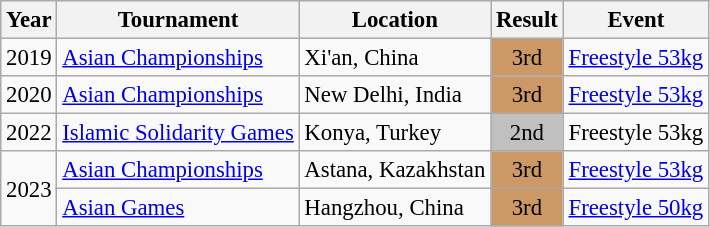<table class="wikitable" style="font-size:95%;">
<tr>
<th>Year</th>
<th>Tournament</th>
<th>Location</th>
<th>Result</th>
<th>Event</th>
</tr>
<tr>
<td>2019</td>
<td><a href='#'>Asian Championships</a></td>
<td>Xi'an, China</td>
<td align="center" bgcolor="cc9966">3rd</td>
<td><a href='#'>Freestyle 53kg</a></td>
</tr>
<tr>
<td>2020</td>
<td><a href='#'>Asian Championships</a></td>
<td>New Delhi, India</td>
<td align="center" bgcolor="cc9966">3rd</td>
<td><a href='#'>Freestyle 53kg</a></td>
</tr>
<tr>
<td>2022</td>
<td><a href='#'>Islamic Solidarity Games</a></td>
<td>Konya, Turkey</td>
<td align="center" bgcolor="silver">2nd</td>
<td>Freestyle 53kg</td>
</tr>
<tr>
<td rowspan=2>2023</td>
<td><a href='#'>Asian Championships</a></td>
<td>Astana, Kazakhstan</td>
<td align="center" bgcolor="cc9966">3rd</td>
<td><a href='#'>Freestyle 53kg</a></td>
</tr>
<tr>
<td><a href='#'>Asian Games</a></td>
<td>Hangzhou, China</td>
<td align="center" bgcolor="cc9966">3rd</td>
<td><a href='#'>Freestyle 50kg</a></td>
</tr>
</table>
